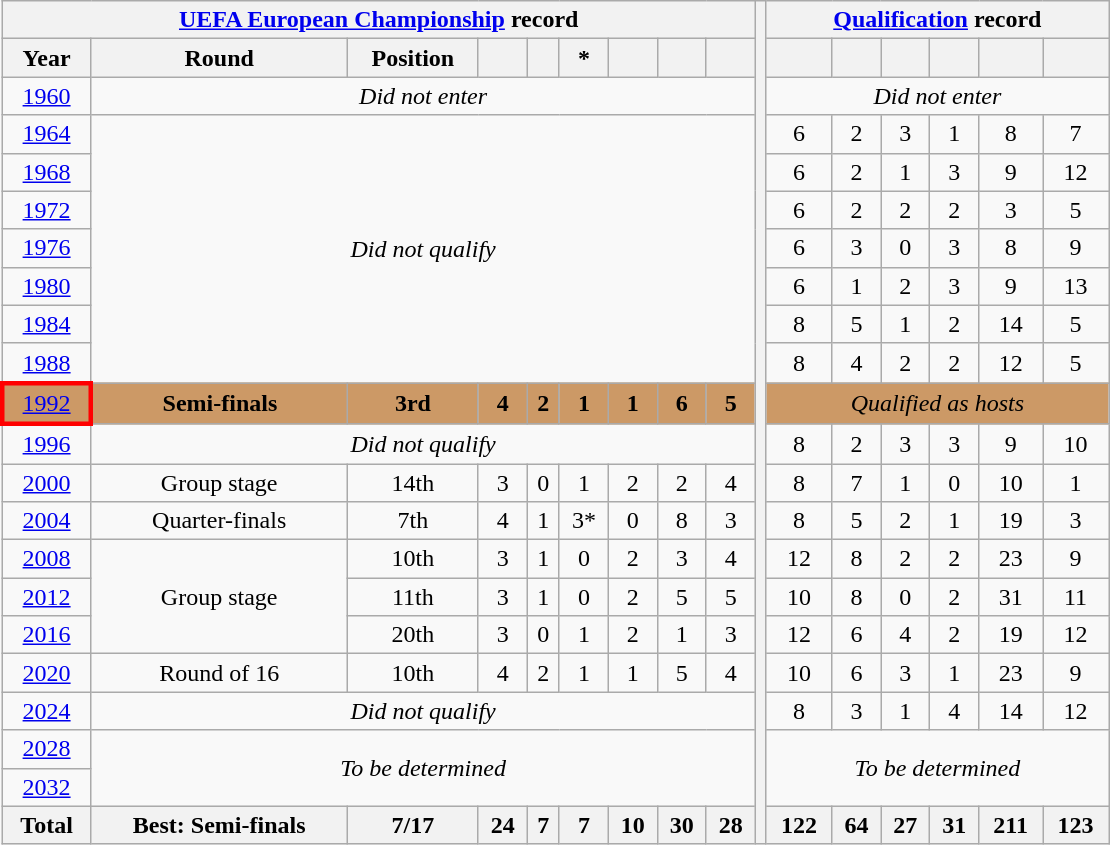<table class="wikitable" style="text-align: center;">
<tr>
<th colspan=9><a href='#'>UEFA European Championship</a> record</th>
<th width=1% rowspan=25></th>
<th colspan=6><a href='#'>Qualification</a> record</th>
</tr>
<tr>
<th>Year</th>
<th>Round</th>
<th>Position</th>
<th></th>
<th></th>
<th>*</th>
<th></th>
<th></th>
<th></th>
<th></th>
<th></th>
<th></th>
<th></th>
<th></th>
<th></th>
</tr>
<tr>
<td> <a href='#'>1960</a></td>
<td colspan=8><em>Did not enter</em></td>
<td colspan=6><em>Did not enter</em></td>
</tr>
<tr>
<td> <a href='#'>1964</a></td>
<td colspan=8 rowspan=7><em>Did not qualify</em></td>
<td>6</td>
<td>2</td>
<td>3</td>
<td>1</td>
<td>8</td>
<td>7</td>
</tr>
<tr>
<td> <a href='#'>1968</a></td>
<td>6</td>
<td>2</td>
<td>1</td>
<td>3</td>
<td>9</td>
<td>12</td>
</tr>
<tr>
<td> <a href='#'>1972</a></td>
<td>6</td>
<td>2</td>
<td>2</td>
<td>2</td>
<td>3</td>
<td>5</td>
</tr>
<tr>
<td> <a href='#'>1976</a></td>
<td>6</td>
<td>3</td>
<td>0</td>
<td>3</td>
<td>8</td>
<td>9</td>
</tr>
<tr>
<td> <a href='#'>1980</a></td>
<td>6</td>
<td>1</td>
<td>2</td>
<td>3</td>
<td>9</td>
<td>13</td>
</tr>
<tr>
<td> <a href='#'>1984</a></td>
<td>8</td>
<td>5</td>
<td>1</td>
<td>2</td>
<td>14</td>
<td>5</td>
</tr>
<tr>
<td> <a href='#'>1988</a></td>
<td>8</td>
<td>4</td>
<td>2</td>
<td>2</td>
<td>12</td>
<td>5</td>
</tr>
<tr bgcolor="#cc9966">
<td style="border: 3px solid red"> <a href='#'>1992</a></td>
<td><strong>Semi-finals</strong></td>
<td><strong>3rd</strong></td>
<td><strong>4</strong></td>
<td><strong>2</strong></td>
<td><strong>1</strong></td>
<td><strong>1</strong></td>
<td><strong>6</strong></td>
<td><strong>5</strong></td>
<td colspan=6><em>Qualified as hosts</em></td>
</tr>
<tr>
<td> <a href='#'>1996</a></td>
<td colspan=8><em>Did not qualify</em></td>
<td>8</td>
<td>2</td>
<td>3</td>
<td>3</td>
<td>9</td>
<td>10</td>
</tr>
<tr>
<td>  <a href='#'>2000</a></td>
<td>Group stage</td>
<td>14th</td>
<td>3</td>
<td>0</td>
<td>1</td>
<td>2</td>
<td>2</td>
<td>4</td>
<td>8</td>
<td>7</td>
<td>1</td>
<td>0</td>
<td>10</td>
<td>1</td>
</tr>
<tr>
<td> <a href='#'>2004</a></td>
<td>Quarter-finals</td>
<td>7th</td>
<td>4</td>
<td>1</td>
<td>3*</td>
<td>0</td>
<td>8</td>
<td>3</td>
<td>8</td>
<td>5</td>
<td>2</td>
<td>1</td>
<td>19</td>
<td>3</td>
</tr>
<tr>
<td>  <a href='#'>2008</a></td>
<td rowspan=3>Group stage</td>
<td>10th</td>
<td>3</td>
<td>1</td>
<td>0</td>
<td>2</td>
<td>3</td>
<td>4</td>
<td>12</td>
<td>8</td>
<td>2</td>
<td>2</td>
<td>23</td>
<td>9</td>
</tr>
<tr>
<td>  <a href='#'>2012</a></td>
<td>11th</td>
<td>3</td>
<td>1</td>
<td>0</td>
<td>2</td>
<td>5</td>
<td>5</td>
<td>10</td>
<td>8</td>
<td>0</td>
<td>2</td>
<td>31</td>
<td>11</td>
</tr>
<tr>
<td> <a href='#'>2016</a></td>
<td>20th</td>
<td>3</td>
<td>0</td>
<td>1</td>
<td>2</td>
<td>1</td>
<td>3</td>
<td>12</td>
<td>6</td>
<td>4</td>
<td>2</td>
<td>19</td>
<td>12</td>
</tr>
<tr>
<td> <a href='#'>2020</a></td>
<td>Round of 16</td>
<td>10th</td>
<td>4</td>
<td>2</td>
<td>1</td>
<td>1</td>
<td>5</td>
<td>4</td>
<td>10</td>
<td>6</td>
<td>3</td>
<td>1</td>
<td>23</td>
<td>9</td>
</tr>
<tr>
<td> <a href='#'>2024</a></td>
<td colspan=8><em>Did not qualify</em></td>
<td>8</td>
<td>3</td>
<td>1</td>
<td>4</td>
<td>14</td>
<td>12</td>
</tr>
<tr>
<td>  <a href='#'>2028</a></td>
<td colspan=8 rowspan=2><em>To be determined</em></td>
<td colspan=6 rowspan=2><em>To be determined</em></td>
</tr>
<tr>
<td>  <a href='#'>2032</a></td>
</tr>
<tr>
<th>Total</th>
<th>Best: Semi-finals</th>
<th>7/17</th>
<th>24</th>
<th>7</th>
<th>7</th>
<th>10</th>
<th>30</th>
<th>28</th>
<th>122</th>
<th>64</th>
<th>27</th>
<th>31</th>
<th>211</th>
<th>123</th>
</tr>
</table>
